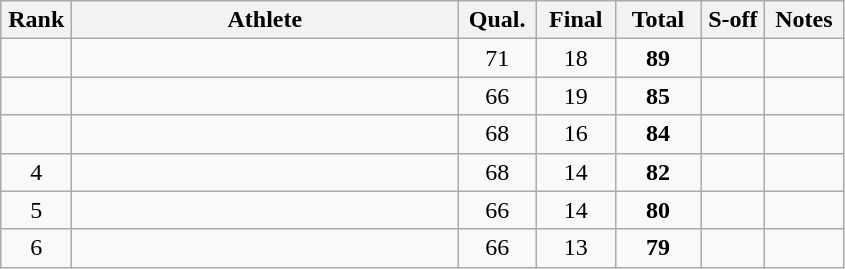<table class="wikitable" style="text-align:center">
<tr>
<th width=40>Rank</th>
<th width=250>Athlete</th>
<th width=45>Qual.</th>
<th width=45>Final</th>
<th width=50>Total</th>
<th width=35>S-off</th>
<th width=45>Notes</th>
</tr>
<tr>
<td></td>
<td align=left></td>
<td>71</td>
<td>18</td>
<td><strong>89</strong></td>
<td></td>
<td></td>
</tr>
<tr>
<td></td>
<td align=left></td>
<td>66</td>
<td>19</td>
<td><strong>85</strong></td>
<td></td>
<td></td>
</tr>
<tr>
<td></td>
<td align=left></td>
<td>68</td>
<td>16</td>
<td><strong>84</strong></td>
<td></td>
<td></td>
</tr>
<tr>
<td>4</td>
<td align=left></td>
<td>68</td>
<td>14</td>
<td><strong>82</strong></td>
<td></td>
<td></td>
</tr>
<tr>
<td>5</td>
<td align=left></td>
<td>66</td>
<td>14</td>
<td><strong>80</strong></td>
<td></td>
<td></td>
</tr>
<tr>
<td>6</td>
<td align=left></td>
<td>66</td>
<td>13</td>
<td><strong>79</strong></td>
<td></td>
<td></td>
</tr>
</table>
